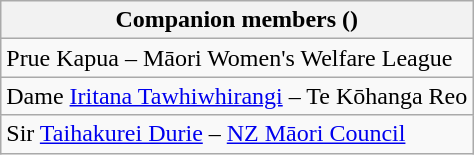<table class="wikitable">
<tr>
<th>Companion members ()</th>
</tr>
<tr>
<td>Prue Kapua – Māori Women's Welfare League</td>
</tr>
<tr>
<td>Dame <a href='#'>Iritana Tawhiwhirangi</a> – Te Kōhanga Reo</td>
</tr>
<tr>
<td>Sir <a href='#'>Taihakurei Durie</a> – <a href='#'>NZ Māori Council</a></td>
</tr>
</table>
